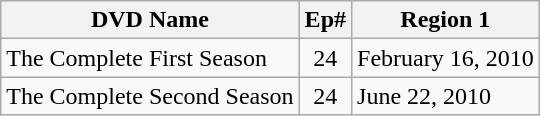<table class="wikitable">
<tr>
<th>DVD Name</th>
<th>Ep#</th>
<th>Region 1</th>
</tr>
<tr>
<td>The Complete First Season</td>
<td style="text-align:center;">24</td>
<td>February 16, 2010</td>
</tr>
<tr>
<td>The Complete Second Season</td>
<td style="text-align:center;">24</td>
<td>June 22, 2010</td>
</tr>
</table>
